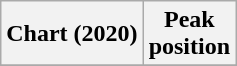<table class="wikitable plainrowheaders" style="text-align:center">
<tr>
<th scope="col">Chart (2020)</th>
<th scope="col">Peak<br>position</th>
</tr>
<tr>
</tr>
</table>
